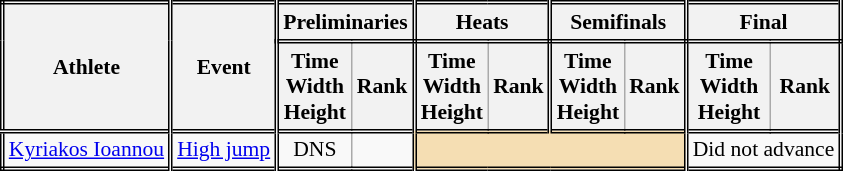<table class=wikitable style="font-size:90%; border: double;">
<tr>
<th rowspan="2" style="border-right:double">Athlete</th>
<th rowspan="2" style="border-right:double">Event</th>
<th colspan="2" style="border-right:double; border-bottom:double;">Preliminaries</th>
<th colspan="2" style="border-right:double; border-bottom:double;">Heats</th>
<th colspan="2" style="border-right:double; border-bottom:double;">Semifinals</th>
<th colspan="2" style="border-right:double; border-bottom:double;">Final</th>
</tr>
<tr>
<th>Time<br>Width<br>Height</th>
<th style="border-right:double">Rank</th>
<th>Time<br>Width<br>Height</th>
<th style="border-right:double">Rank</th>
<th>Time<br>Width<br>Height</th>
<th style="border-right:double">Rank</th>
<th>Time<br>Width<br>Height</th>
<th style="border-right:double">Rank</th>
</tr>
<tr style="border-top: double;">
<td style="border-right:double"><a href='#'>Kyriakos Ioannou</a></td>
<td style="border-right:double"><a href='#'>High jump</a></td>
<td align=center>DNS</td>
<td align=center style="border-right:double"></td>
<td style="border-right:double" colspan= 4 bgcolor="wheat"></td>
<td colspan="2" align=center>Did not advance</td>
</tr>
</table>
